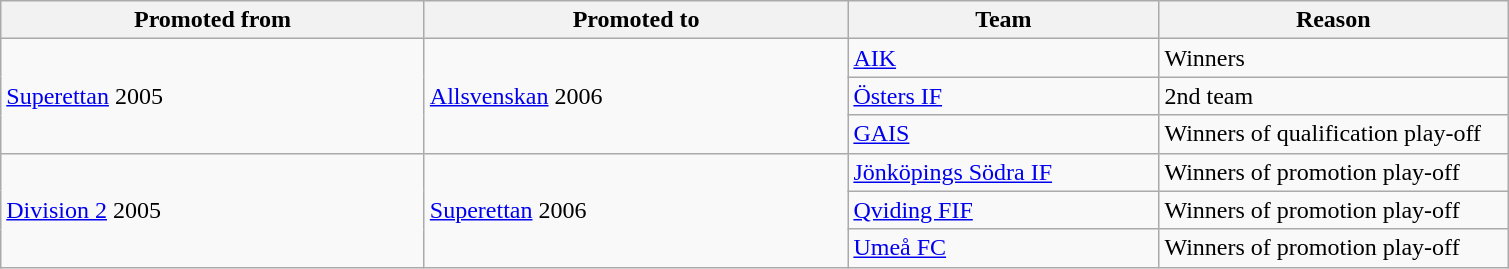<table class="wikitable" style="text-align: left;">
<tr>
<th style="width: 275px;">Promoted from</th>
<th style="width: 275px;">Promoted to</th>
<th style="width: 200px;">Team</th>
<th style="width: 225px;">Reason</th>
</tr>
<tr>
<td rowspan="3"><a href='#'>Superettan</a> 2005</td>
<td rowspan="3"><a href='#'>Allsvenskan</a> 2006</td>
<td><a href='#'>AIK</a></td>
<td>Winners</td>
</tr>
<tr>
<td><a href='#'>Östers IF</a></td>
<td>2nd team</td>
</tr>
<tr>
<td><a href='#'>GAIS</a></td>
<td>Winners of qualification play-off</td>
</tr>
<tr>
<td rowspan="3"><a href='#'>Division 2</a> 2005</td>
<td rowspan="3"><a href='#'>Superettan</a> 2006</td>
<td><a href='#'>Jönköpings Södra IF</a></td>
<td>Winners of promotion play-off</td>
</tr>
<tr>
<td><a href='#'>Qviding FIF</a></td>
<td>Winners of promotion play-off</td>
</tr>
<tr>
<td><a href='#'>Umeå FC</a></td>
<td>Winners of promotion play-off</td>
</tr>
</table>
